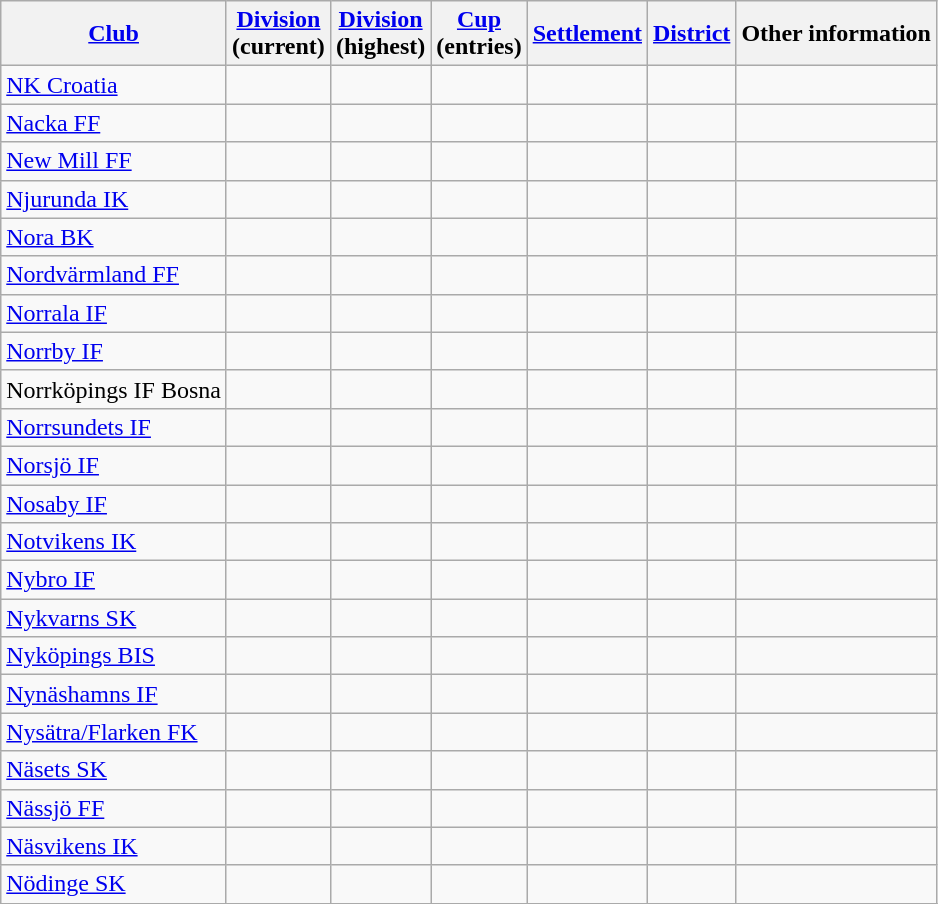<table class="wikitable" style="text-align:left">
<tr>
<th style= width="180px"><a href='#'>Club</a></th>
<th style= width="80px"><a href='#'>Division</a><br> (current)</th>
<th style= width="80px"><a href='#'>Division</a><br> (highest)</th>
<th style= width="60px"><a href='#'>Cup</a><br> (entries)</th>
<th style= width="110px"><a href='#'>Settlement</a></th>
<th style= width="110px"><a href='#'>District</a></th>
<th style= width="230px">Other information</th>
</tr>
<tr>
<td><a href='#'>NK Croatia</a></td>
<td></td>
<td></td>
<td></td>
<td></td>
<td></td>
<td></td>
</tr>
<tr>
<td><a href='#'>Nacka FF</a></td>
<td></td>
<td></td>
<td></td>
<td></td>
<td></td>
<td></td>
</tr>
<tr>
<td><a href='#'>New Mill FF</a></td>
<td></td>
<td></td>
<td></td>
<td></td>
<td></td>
<td></td>
</tr>
<tr>
<td><a href='#'>Njurunda IK</a></td>
<td></td>
<td></td>
<td></td>
<td></td>
<td></td>
<td></td>
</tr>
<tr>
<td><a href='#'>Nora BK</a></td>
<td></td>
<td></td>
<td></td>
<td></td>
<td></td>
<td></td>
</tr>
<tr>
<td><a href='#'>Nordvärmland FF</a></td>
<td></td>
<td></td>
<td></td>
<td></td>
<td></td>
<td></td>
</tr>
<tr>
<td><a href='#'>Norrala IF</a></td>
<td></td>
<td></td>
<td></td>
<td></td>
<td></td>
<td></td>
</tr>
<tr>
<td><a href='#'>Norrby IF</a></td>
<td></td>
<td></td>
<td></td>
<td></td>
<td></td>
<td></td>
</tr>
<tr>
<td>Norrköpings IF Bosna</td>
<td></td>
<td></td>
<td></td>
<td></td>
<td></td>
<td></td>
</tr>
<tr>
<td><a href='#'>Norrsundets IF</a></td>
<td></td>
<td></td>
<td></td>
<td></td>
<td></td>
<td></td>
</tr>
<tr>
<td><a href='#'>Norsjö IF</a></td>
<td></td>
<td></td>
<td></td>
<td></td>
<td></td>
<td></td>
</tr>
<tr>
<td><a href='#'>Nosaby IF</a></td>
<td></td>
<td></td>
<td></td>
<td></td>
<td></td>
<td></td>
</tr>
<tr>
<td><a href='#'>Notvikens IK</a></td>
<td></td>
<td></td>
<td></td>
<td></td>
<td></td>
<td></td>
</tr>
<tr>
<td><a href='#'>Nybro IF</a></td>
<td></td>
<td></td>
<td></td>
<td></td>
<td></td>
<td></td>
</tr>
<tr>
<td><a href='#'>Nykvarns SK</a></td>
<td></td>
<td></td>
<td></td>
<td></td>
<td></td>
<td></td>
</tr>
<tr>
<td><a href='#'>Nyköpings BIS</a></td>
<td></td>
<td></td>
<td></td>
<td></td>
<td></td>
<td></td>
</tr>
<tr>
<td><a href='#'>Nynäshamns IF</a></td>
<td></td>
<td></td>
<td></td>
<td></td>
<td></td>
<td></td>
</tr>
<tr>
<td><a href='#'>Nysätra/Flarken FK</a></td>
<td></td>
<td></td>
<td></td>
<td></td>
<td></td>
<td></td>
</tr>
<tr>
<td><a href='#'>Näsets SK</a></td>
<td></td>
<td></td>
<td></td>
<td></td>
<td></td>
<td></td>
</tr>
<tr>
<td><a href='#'>Nässjö FF</a></td>
<td></td>
<td></td>
<td></td>
<td></td>
<td></td>
<td></td>
</tr>
<tr>
<td><a href='#'>Näsvikens IK</a></td>
<td></td>
<td></td>
<td></td>
<td></td>
<td></td>
<td></td>
</tr>
<tr>
<td><a href='#'>Nödinge SK</a></td>
<td></td>
<td></td>
<td></td>
<td></td>
<td></td>
<td></td>
</tr>
<tr>
</tr>
</table>
